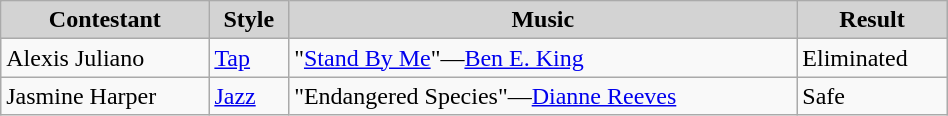<table class="wikitable" style="width:50%;">
<tr style="background:lightgrey; text-align:center;">
<td><strong>Contestant</strong></td>
<td><strong>Style</strong></td>
<td><strong>Music</strong></td>
<td><strong>Result</strong></td>
</tr>
<tr>
<td>Alexis Juliano</td>
<td><a href='#'>Tap</a></td>
<td>"<a href='#'>Stand By Me</a>"—<a href='#'>Ben E. King</a></td>
<td>Eliminated</td>
</tr>
<tr>
<td>Jasmine Harper</td>
<td><a href='#'>Jazz</a></td>
<td>"Endangered Species"—<a href='#'>Dianne Reeves</a></td>
<td>Safe</td>
</tr>
</table>
